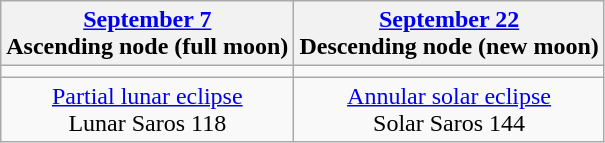<table class="wikitable">
<tr>
<th><a href='#'>September 7</a><br>Ascending node (full moon)<br></th>
<th><a href='#'>September 22</a><br>Descending node (new moon)<br></th>
</tr>
<tr>
<td></td>
<td></td>
</tr>
<tr align=center>
<td><a href='#'>Partial lunar eclipse</a><br>Lunar Saros 118</td>
<td><a href='#'>Annular solar eclipse</a><br>Solar Saros 144</td>
</tr>
</table>
